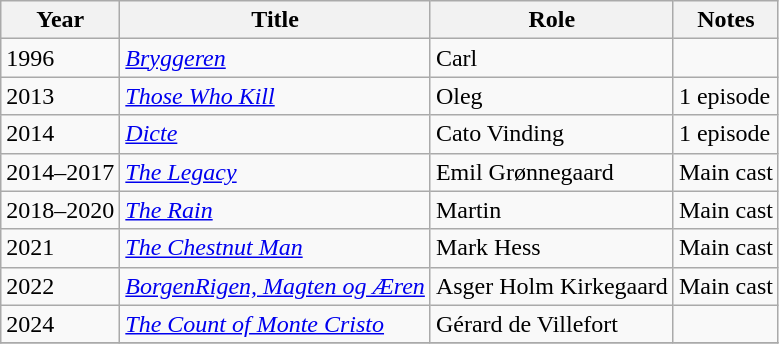<table class="wikitable sortable">
<tr>
<th>Year</th>
<th>Title</th>
<th>Role</th>
<th class="unsortable">Notes</th>
</tr>
<tr>
<td>1996</td>
<td><em><a href='#'>Bryggeren</a></em></td>
<td>Carl</td>
<td></td>
</tr>
<tr>
<td>2013</td>
<td><em><a href='#'>Those Who Kill</a></em></td>
<td>Oleg</td>
<td>1 episode</td>
</tr>
<tr>
<td>2014</td>
<td><em><a href='#'>Dicte</a></em></td>
<td>Cato Vinding</td>
<td>1 episode</td>
</tr>
<tr>
<td>2014–2017</td>
<td><em><a href='#'>The Legacy</a></em></td>
<td>Emil Grønnegaard</td>
<td>Main cast</td>
</tr>
<tr>
<td>2018–2020</td>
<td><em><a href='#'>The Rain</a></em></td>
<td>Martin</td>
<td>Main cast</td>
</tr>
<tr>
<td>2021</td>
<td><em><a href='#'>The Chestnut Man</a></em></td>
<td>Mark Hess</td>
<td>Main cast</td>
</tr>
<tr>
<td>2022</td>
<td><a href='#'><em>BorgenRigen, Magten og Æren</em></a></td>
<td>Asger Holm Kirkegaard</td>
<td>Main cast</td>
</tr>
<tr>
<td>2024</td>
<td><a href='#'><em>The Count of Monte Cristo</em></a></td>
<td>Gérard de Villefort</td>
<td></td>
</tr>
<tr>
</tr>
</table>
